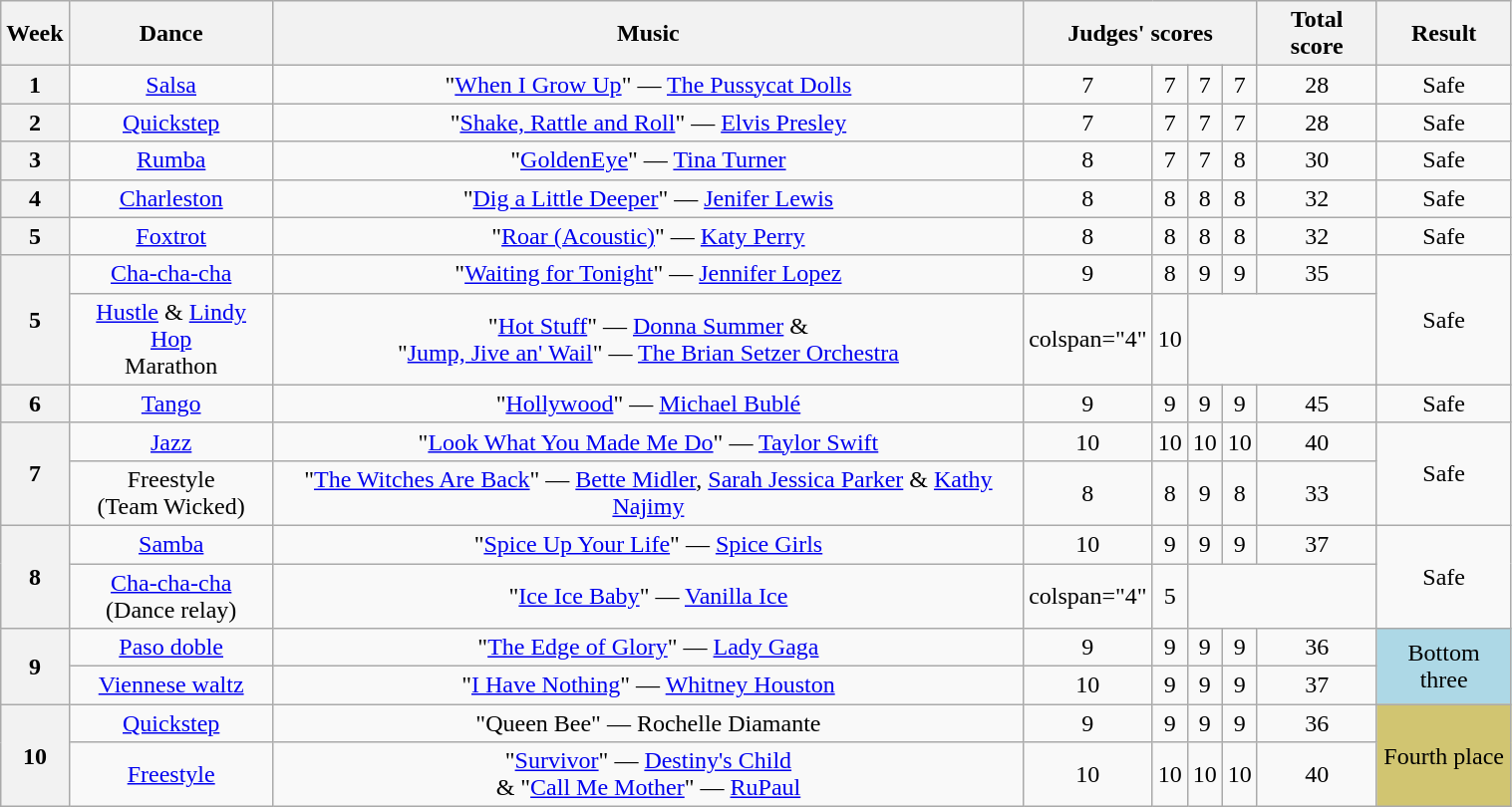<table class="wikitable unsortable" style="text-align:center; width:80%">
<tr>
<th scope="col">Week</th>
<th scope="col">Dance</th>
<th scope="col">Music</th>
<th scope="col" colspan="4">Judges' scores</th>
<th scope="col">Total score</th>
<th scope="col">Result</th>
</tr>
<tr>
<th scope="row">1</th>
<td><a href='#'>Salsa</a></td>
<td>"<a href='#'>When I Grow Up</a>" — <a href='#'>The Pussycat Dolls</a></td>
<td>7</td>
<td>7</td>
<td>7</td>
<td>7</td>
<td>28</td>
<td>Safe</td>
</tr>
<tr>
<th scope="row">2</th>
<td><a href='#'>Quickstep</a></td>
<td>"<a href='#'>Shake, Rattle and Roll</a>" — <a href='#'>Elvis Presley</a></td>
<td>7</td>
<td>7</td>
<td>7</td>
<td>7</td>
<td>28</td>
<td>Safe</td>
</tr>
<tr>
<th scope="row">3</th>
<td><a href='#'>Rumba</a></td>
<td>"<a href='#'>GoldenEye</a>" — <a href='#'>Tina Turner</a></td>
<td>8</td>
<td>7</td>
<td>7</td>
<td>8</td>
<td>30</td>
<td>Safe</td>
</tr>
<tr>
<th scope="row">4</th>
<td><a href='#'>Charleston</a></td>
<td>"<a href='#'>Dig a Little Deeper</a>" — <a href='#'>Jenifer Lewis</a></td>
<td>8</td>
<td>8</td>
<td>8</td>
<td>8</td>
<td>32</td>
<td>Safe</td>
</tr>
<tr>
<th scope="row">5<br></th>
<td><a href='#'>Foxtrot</a></td>
<td>"<a href='#'>Roar (Acoustic)</a>" — <a href='#'>Katy Perry</a></td>
<td>8</td>
<td>8</td>
<td>8</td>
<td>8</td>
<td>32</td>
<td>Safe</td>
</tr>
<tr>
<th rowspan="2" scope="row">5<br></th>
<td><a href='#'>Cha-cha-cha</a></td>
<td>"<a href='#'>Waiting for Tonight</a>" — <a href='#'>Jennifer Lopez</a></td>
<td>9</td>
<td>8</td>
<td>9</td>
<td>9</td>
<td>35</td>
<td rowspan="2">Safe</td>
</tr>
<tr>
<td><a href='#'>Hustle</a> & <a href='#'>Lindy Hop</a><br>Marathon</td>
<td>"<a href='#'>Hot Stuff</a>" — <a href='#'>Donna Summer</a> &<br>"<a href='#'>Jump, Jive an' Wail</a>" — <a href='#'>The Brian Setzer Orchestra</a></td>
<td>colspan="4" </td>
<td>10</td>
</tr>
<tr>
<th scope="row">6</th>
<td><a href='#'>Tango</a></td>
<td>"<a href='#'>Hollywood</a>" — <a href='#'>Michael Bublé</a></td>
<td>9</td>
<td>9</td>
<td>9</td>
<td>9</td>
<td>45</td>
<td>Safe</td>
</tr>
<tr>
<th rowspan="2" scope="row">7</th>
<td><a href='#'>Jazz</a></td>
<td>"<a href='#'>Look What You Made Me Do</a>" — <a href='#'>Taylor Swift</a></td>
<td>10</td>
<td>10</td>
<td>10</td>
<td>10</td>
<td>40</td>
<td rowspan="2">Safe</td>
</tr>
<tr>
<td>Freestyle<br>(Team Wicked)</td>
<td>"<a href='#'>The Witches Are Back</a>" — <a href='#'>Bette Midler</a>, <a href='#'>Sarah Jessica Parker</a> & <a href='#'>Kathy Najimy</a></td>
<td>8</td>
<td>8</td>
<td>9</td>
<td>8</td>
<td>33</td>
</tr>
<tr>
<th rowspan="2" scope="row">8</th>
<td><a href='#'>Samba</a></td>
<td>"<a href='#'>Spice Up Your Life</a>" — <a href='#'>Spice Girls</a></td>
<td>10</td>
<td>9</td>
<td>9</td>
<td>9</td>
<td>37</td>
<td rowspan="2">Safe</td>
</tr>
<tr>
<td><a href='#'>Cha-cha-cha</a><br>(Dance relay)</td>
<td>"<a href='#'>Ice Ice Baby</a>" — <a href='#'>Vanilla Ice</a></td>
<td>colspan="4" </td>
<td>5</td>
</tr>
<tr>
<th rowspan="2" scope="row">9</th>
<td><a href='#'>Paso doble</a></td>
<td>"<a href='#'>The Edge of Glory</a>" — <a href='#'>Lady Gaga</a></td>
<td>9</td>
<td>9</td>
<td>9</td>
<td>9</td>
<td>36</td>
<td rowspan="2" bgcolor="lightblue">Bottom three</td>
</tr>
<tr>
<td><a href='#'>Viennese waltz</a></td>
<td>"<a href='#'>I Have Nothing</a>" — <a href='#'>Whitney Houston</a></td>
<td>10</td>
<td>9</td>
<td>9</td>
<td>9</td>
<td>37</td>
</tr>
<tr>
<th rowspan="2" scope="row">10</th>
<td><a href='#'>Quickstep</a></td>
<td>"Queen Bee" — Rochelle Diamante</td>
<td>9</td>
<td>9</td>
<td>9</td>
<td>9</td>
<td>36</td>
<td rowspan="2" bgcolor="d1c571">Fourth place</td>
</tr>
<tr>
<td><a href='#'>Freestyle</a></td>
<td>"<a href='#'>Survivor</a>" — <a href='#'>Destiny's Child</a><br>& "<a href='#'>Call Me Mother</a>" — <a href='#'>RuPaul</a></td>
<td>10</td>
<td>10</td>
<td>10</td>
<td>10</td>
<td>40</td>
</tr>
</table>
